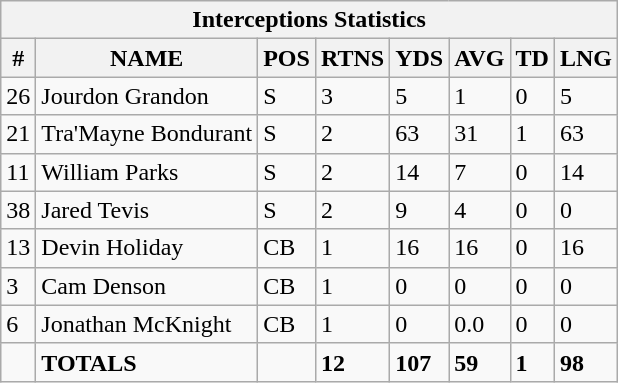<table class="wikitable sortable collapsible collapsed">
<tr>
<th colspan="16">Interceptions Statistics</th>
</tr>
<tr>
<th>#</th>
<th>NAME</th>
<th>POS</th>
<th>RTNS</th>
<th>YDS</th>
<th>AVG</th>
<th>TD</th>
<th>LNG</th>
</tr>
<tr>
<td>26</td>
<td>Jourdon Grandon</td>
<td>S</td>
<td>3</td>
<td>5</td>
<td>1</td>
<td>0</td>
<td>5</td>
</tr>
<tr>
<td>21</td>
<td>Tra'Mayne Bondurant</td>
<td>S</td>
<td>2</td>
<td>63</td>
<td>31</td>
<td>1</td>
<td>63</td>
</tr>
<tr>
<td>11</td>
<td>William Parks</td>
<td>S</td>
<td>2</td>
<td>14</td>
<td>7</td>
<td>0</td>
<td>14</td>
</tr>
<tr>
<td>38</td>
<td>Jared Tevis</td>
<td>S</td>
<td>2</td>
<td>9</td>
<td>4</td>
<td>0</td>
<td>0</td>
</tr>
<tr>
<td>13</td>
<td>Devin Holiday</td>
<td>CB</td>
<td>1</td>
<td>16</td>
<td>16</td>
<td>0</td>
<td>16</td>
</tr>
<tr>
<td>3</td>
<td>Cam Denson</td>
<td>CB</td>
<td>1</td>
<td>0</td>
<td>0</td>
<td>0</td>
<td>0</td>
</tr>
<tr>
<td>6</td>
<td>Jonathan McKnight</td>
<td>CB</td>
<td>1</td>
<td>0</td>
<td>0.0</td>
<td>0</td>
<td>0</td>
</tr>
<tr>
<td></td>
<td><strong>TOTALS</strong></td>
<td></td>
<td><strong>12</strong></td>
<td><strong>107</strong></td>
<td><strong>59</strong></td>
<td><strong>1</strong></td>
<td><strong>98</strong></td>
</tr>
</table>
